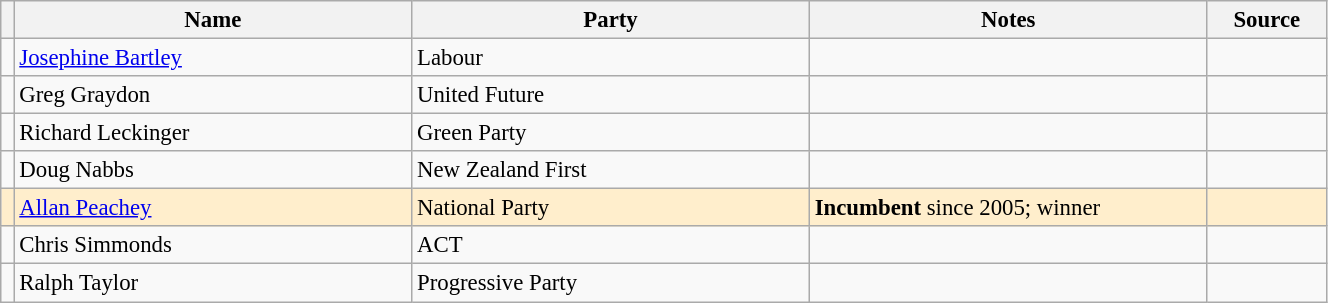<table class="wikitable" width="70%" style="font-size:95%;">
<tr>
<th width=1%></th>
<th width=30%>Name</th>
<th width=30%>Party</th>
<th width=30%>Notes</th>
<th width=9%>Source</th>
</tr>
<tr -->
<td bgcolor=></td>
<td><a href='#'>Josephine Bartley</a></td>
<td>Labour</td>
<td></td>
<td></td>
</tr>
<tr -->
<td bgcolor=></td>
<td>Greg Graydon</td>
<td>United Future</td>
<td></td>
<td></td>
</tr>
<tr -->
<td bgcolor=></td>
<td>Richard Leckinger</td>
<td>Green Party</td>
<td></td>
<td></td>
</tr>
<tr -->
<td bgcolor=></td>
<td>Doug Nabbs</td>
<td>New Zealand First</td>
<td></td>
<td></td>
</tr>
<tr ---- bgcolor=#FFEECC>
<td bgcolor=></td>
<td><a href='#'>Allan Peachey</a></td>
<td>National Party</td>
<td><strong>Incumbent</strong> since 2005; winner</td>
<td></td>
</tr>
<tr -->
<td bgcolor=></td>
<td>Chris Simmonds</td>
<td>ACT</td>
<td></td>
<td></td>
</tr>
<tr -->
<td bgcolor=></td>
<td>Ralph Taylor</td>
<td>Progressive Party</td>
<td></td>
<td></td>
</tr>
</table>
